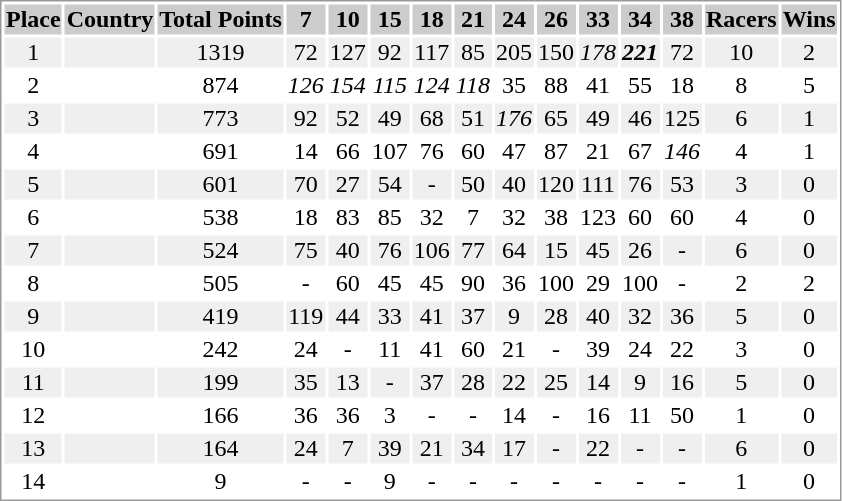<table border="0" style="border: 1px solid #999; background-color:#FFFFFF; text-align:center">
<tr align="center" bgcolor="#CCCCCC">
<th>Place</th>
<th>Country</th>
<th>Total Points</th>
<th>7</th>
<th>10</th>
<th>15</th>
<th>18</th>
<th>21</th>
<th>24</th>
<th>26</th>
<th>33</th>
<th>34</th>
<th>38</th>
<th>Racers</th>
<th>Wins</th>
</tr>
<tr bgcolor="#EFEFEF">
<td>1</td>
<td align="left"></td>
<td>1319</td>
<td>72</td>
<td>127</td>
<td>92</td>
<td>117</td>
<td>85</td>
<td>205</td>
<td>150</td>
<td><em>178</em></td>
<td><strong><em>221</em></strong></td>
<td>72</td>
<td>10</td>
<td>2</td>
</tr>
<tr>
<td>2</td>
<td align="left"></td>
<td>874</td>
<td><em>126</em></td>
<td><em>154</em></td>
<td><em>115</em></td>
<td><em>124</em></td>
<td><em>118</em></td>
<td>35</td>
<td>88</td>
<td>41</td>
<td>55</td>
<td>18</td>
<td>8</td>
<td>5</td>
</tr>
<tr bgcolor="#EFEFEF">
<td>3</td>
<td align="left"></td>
<td>773</td>
<td>92</td>
<td>52</td>
<td>49</td>
<td>68</td>
<td>51</td>
<td><em>176</em></td>
<td>65</td>
<td>49</td>
<td>46</td>
<td>125</td>
<td>6</td>
<td>1</td>
</tr>
<tr>
<td>4</td>
<td align="left"></td>
<td>691</td>
<td>14</td>
<td>66</td>
<td>107</td>
<td>76</td>
<td>60</td>
<td>47</td>
<td>87</td>
<td>21</td>
<td>67</td>
<td><em>146</em></td>
<td>4</td>
<td>1</td>
</tr>
<tr bgcolor="#EFEFEF">
<td>5</td>
<td align="left"></td>
<td>601</td>
<td>70</td>
<td>27</td>
<td>54</td>
<td>-</td>
<td>50</td>
<td>40</td>
<td>120</td>
<td>111</td>
<td>76</td>
<td>53</td>
<td>3</td>
<td>0</td>
</tr>
<tr>
<td>6</td>
<td align="left"></td>
<td>538</td>
<td>18</td>
<td>83</td>
<td>85</td>
<td>32</td>
<td>7</td>
<td>32</td>
<td>38</td>
<td>123</td>
<td>60</td>
<td>60</td>
<td>4</td>
<td>0</td>
</tr>
<tr bgcolor="#EFEFEF">
<td>7</td>
<td align="left"></td>
<td>524</td>
<td>75</td>
<td>40</td>
<td>76</td>
<td>106</td>
<td>77</td>
<td>64</td>
<td>15</td>
<td>45</td>
<td>26</td>
<td>-</td>
<td>6</td>
<td>0</td>
</tr>
<tr>
<td>8</td>
<td align="left"></td>
<td>505</td>
<td>-</td>
<td>60</td>
<td>45</td>
<td>45</td>
<td>90</td>
<td>36</td>
<td>100</td>
<td>29</td>
<td>100</td>
<td>-</td>
<td>2</td>
<td>2</td>
</tr>
<tr bgcolor="#EFEFEF">
<td>9</td>
<td align="left"></td>
<td>419</td>
<td>119</td>
<td>44</td>
<td>33</td>
<td>41</td>
<td>37</td>
<td>9</td>
<td>28</td>
<td>40</td>
<td>32</td>
<td>36</td>
<td>5</td>
<td>0</td>
</tr>
<tr>
<td>10</td>
<td align="left"></td>
<td>242</td>
<td>24</td>
<td>-</td>
<td>11</td>
<td>41</td>
<td>60</td>
<td>21</td>
<td>-</td>
<td>39</td>
<td>24</td>
<td>22</td>
<td>3</td>
<td>0</td>
</tr>
<tr bgcolor="#EFEFEF">
<td>11</td>
<td align="left"></td>
<td>199</td>
<td>35</td>
<td>13</td>
<td>-</td>
<td>37</td>
<td>28</td>
<td>22</td>
<td>25</td>
<td>14</td>
<td>9</td>
<td>16</td>
<td>5</td>
<td>0</td>
</tr>
<tr>
<td>12</td>
<td align="left"></td>
<td>166</td>
<td>36</td>
<td>36</td>
<td>3</td>
<td>-</td>
<td>-</td>
<td>14</td>
<td>-</td>
<td>16</td>
<td>11</td>
<td>50</td>
<td>1</td>
<td>0</td>
</tr>
<tr bgcolor="#EFEFEF">
<td>13</td>
<td align="left"></td>
<td>164</td>
<td>24</td>
<td>7</td>
<td>39</td>
<td>21</td>
<td>34</td>
<td>17</td>
<td>-</td>
<td>22</td>
<td>-</td>
<td>-</td>
<td>6</td>
<td>0</td>
</tr>
<tr>
<td>14</td>
<td align="left"></td>
<td>9</td>
<td>-</td>
<td>-</td>
<td>9</td>
<td>-</td>
<td>-</td>
<td>-</td>
<td>-</td>
<td>-</td>
<td>-</td>
<td>-</td>
<td>1</td>
<td>0</td>
</tr>
</table>
